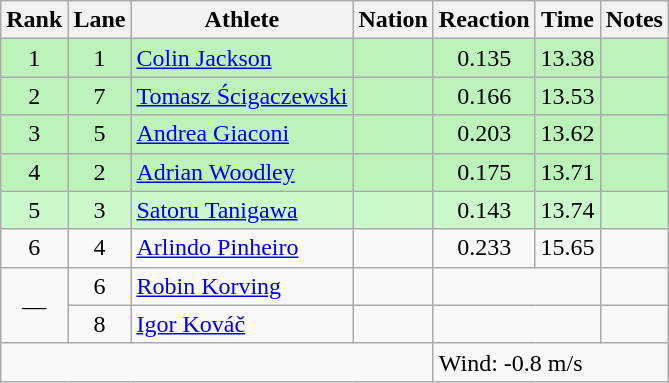<table class="wikitable sortable" style="text-align:center">
<tr>
<th>Rank</th>
<th>Lane</th>
<th>Athlete</th>
<th>Nation</th>
<th>Reaction</th>
<th>Time</th>
<th>Notes</th>
</tr>
<tr bgcolor = "bbf3bb">
<td>1</td>
<td>1</td>
<td align="left"><a href='#'>Colin Jackson</a></td>
<td align="left"></td>
<td>0.135</td>
<td>13.38</td>
<td></td>
</tr>
<tr bgcolor = "bbf3bb">
<td>2</td>
<td>7</td>
<td align="left"><a href='#'>Tomasz Ścigaczewski</a></td>
<td align="left"></td>
<td>0.166</td>
<td>13.53</td>
<td></td>
</tr>
<tr bgcolor = "bbf3bb">
<td>3</td>
<td>5</td>
<td align="left"><a href='#'>Andrea Giaconi</a></td>
<td align="left"></td>
<td>0.203</td>
<td>13.62</td>
<td></td>
</tr>
<tr bgcolor = "bbf3bb">
<td>4</td>
<td>2</td>
<td align="left"><a href='#'>Adrian Woodley</a></td>
<td align="left"></td>
<td>0.175</td>
<td>13.71</td>
<td></td>
</tr>
<tr bgcolor = "ccf9cc">
<td>5</td>
<td>3</td>
<td align="left"><a href='#'>Satoru Tanigawa</a></td>
<td align="left"></td>
<td>0.143</td>
<td>13.74</td>
<td></td>
</tr>
<tr>
<td>6</td>
<td>4</td>
<td align="left"><a href='#'>Arlindo Pinheiro</a></td>
<td align="left"></td>
<td>0.233</td>
<td>15.65</td>
<td></td>
</tr>
<tr>
<td rowspan=2 data-sort-value-7>—</td>
<td>6</td>
<td align="left"><a href='#'>Robin Korving</a></td>
<td align="left"></td>
<td colspan=2 data-sort-value=99.99></td>
<td></td>
</tr>
<tr>
<td>8</td>
<td align="left"><a href='#'>Igor Kováč</a></td>
<td align="left"></td>
<td colspan=2 data-sort-value=99.99></td>
<td></td>
</tr>
<tr class="sortbottom">
<td colspan=4></td>
<td colspan="3" style="text-align:left;">Wind: -0.8 m/s</td>
</tr>
</table>
